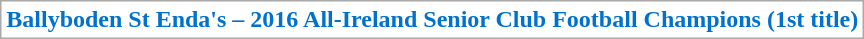<table class="wikitable">
<tr>
<th style="background:white;color:#0072ce;:border:1px solid blue">Ballyboden St Enda's – 2016 All-Ireland Senior Club Football Champions (1st title)</th>
</tr>
</table>
